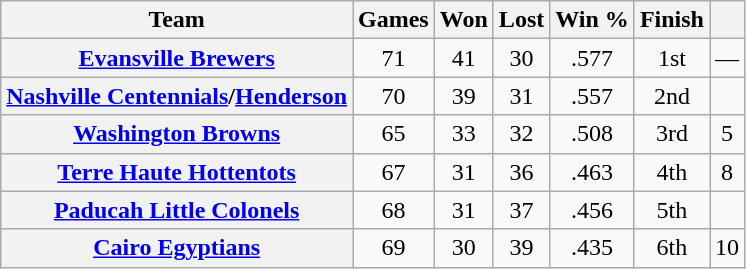<table class="wikitable sortable plainrowheaders" style="text-align:center;">
<tr>
<th scope="col">Team</th>
<th scope="col">Games</th>
<th scope="col">Won</th>
<th scope="col">Lost</th>
<th scope="col">Win %</th>
<th scope="col">Finish</th>
<th scope="col"></th>
</tr>
<tr>
<th scope="row" style="text-align:center"><a href='#'>Evansville Brewers</a></th>
<td>71</td>
<td>41</td>
<td>30</td>
<td>.577</td>
<td>1st</td>
<td>—</td>
</tr>
<tr ">
<th scope="row"><a href='#'>Nashville Centennials</a>/<a href='#'>Henderson</a></th>
<td>70</td>
<td>39</td>
<td>31</td>
<td>.557</td>
<td>2nd</td>
<td></td>
</tr>
<tr>
<th scope="row" style="text-align:center"><a href='#'>Washington Browns</a></th>
<td>65</td>
<td>33</td>
<td>32</td>
<td>.508</td>
<td>3rd</td>
<td>5</td>
</tr>
<tr>
<th scope="row" style="text-align:center"><a href='#'>Terre Haute Hottentots</a></th>
<td>67</td>
<td>31</td>
<td>36</td>
<td>.463</td>
<td>4th</td>
<td>8</td>
</tr>
<tr>
<th scope="row" style="text-align:center"><a href='#'>Paducah Little Colonels</a></th>
<td>68</td>
<td>31</td>
<td>37</td>
<td>.456</td>
<td>5th</td>
<td></td>
</tr>
<tr>
<th scope="row" style="text-align:center"><a href='#'>Cairo Egyptians</a></th>
<td>69</td>
<td>30</td>
<td>39</td>
<td>.435</td>
<td>6th</td>
<td>10</td>
</tr>
</table>
